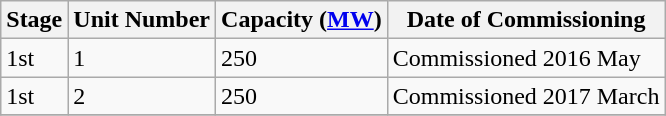<table class="sortable wikitable">
<tr>
<th>Stage</th>
<th>Unit Number</th>
<th>Capacity (<a href='#'>MW</a>)</th>
<th>Date of Commissioning</th>
</tr>
<tr>
<td>1st</td>
<td>1</td>
<td>250</td>
<td>Commissioned 2016 May</td>
</tr>
<tr>
<td>1st</td>
<td>2</td>
<td>250</td>
<td>Commissioned 2017 March </td>
</tr>
<tr>
</tr>
</table>
